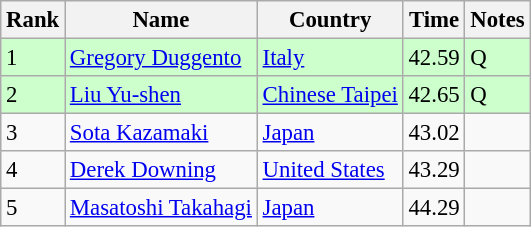<table class="wikitable" style="font-size:95%" style="text-align:center; width:35em;">
<tr>
<th>Rank</th>
<th>Name</th>
<th>Country</th>
<th>Time</th>
<th>Notes</th>
</tr>
<tr bgcolor=ccffcc>
<td>1</td>
<td align=left><a href='#'>Gregory Duggento</a></td>
<td align="left"> <a href='#'>Italy</a></td>
<td>42.59</td>
<td>Q</td>
</tr>
<tr bgcolor=ccffcc>
<td>2</td>
<td align=left><a href='#'>Liu Yu-shen</a></td>
<td align="left"> <a href='#'>Chinese Taipei</a></td>
<td>42.65</td>
<td>Q</td>
</tr>
<tr>
<td>3</td>
<td align=left><a href='#'>Sota Kazamaki</a></td>
<td align="left"> <a href='#'>Japan</a></td>
<td>43.02</td>
<td></td>
</tr>
<tr>
<td>4</td>
<td align=left><a href='#'>Derek Downing</a></td>
<td align="left"> <a href='#'>United States</a></td>
<td>43.29</td>
<td></td>
</tr>
<tr>
<td>5</td>
<td align=left><a href='#'>Masatoshi Takahagi</a></td>
<td align="left"> <a href='#'>Japan</a></td>
<td>44.29</td>
<td></td>
</tr>
</table>
